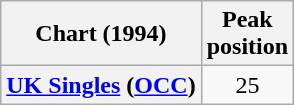<table class="wikitable plainrowheaders">
<tr>
<th>Chart (1994)</th>
<th>Peak<br>position</th>
</tr>
<tr>
<th scope="row"><a href='#'>UK Singles</a> (<a href='#'>OCC</a>)</th>
<td align="center">25</td>
</tr>
</table>
